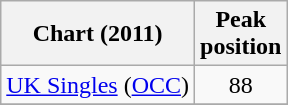<table class="wikitable">
<tr>
<th>Chart (2011)</th>
<th>Peak<br>position</th>
</tr>
<tr>
<td><a href='#'>UK Singles</a> (<a href='#'>OCC</a>)</td>
<td style="text-align:center;">88</td>
</tr>
<tr>
</tr>
</table>
